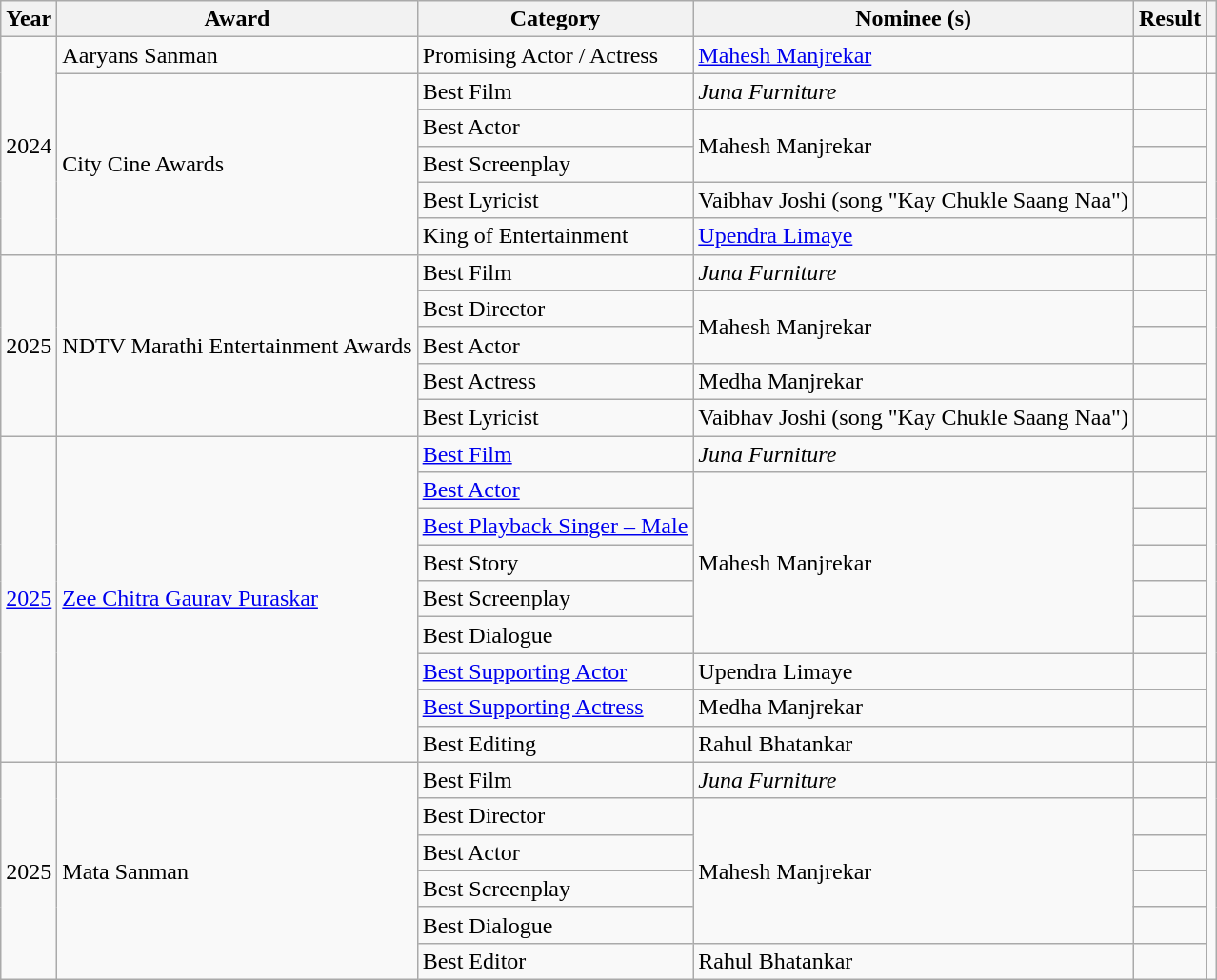<table class="wikitable">
<tr>
<th>Year</th>
<th>Award</th>
<th>Category</th>
<th>Nominee (s)</th>
<th>Result</th>
<th></th>
</tr>
<tr>
<td rowspan="6">2024</td>
<td>Aaryans Sanman</td>
<td>Promising Actor / Actress</td>
<td><a href='#'>Mahesh Manjrekar</a></td>
<td></td>
<td></td>
</tr>
<tr>
<td rowspan="5">City Cine Awards</td>
<td>Best Film</td>
<td><em>Juna Furniture</em></td>
<td></td>
<td rowspan="5"></td>
</tr>
<tr>
<td>Best Actor</td>
<td rowspan="2">Mahesh Manjrekar</td>
<td></td>
</tr>
<tr>
<td>Best Screenplay</td>
<td></td>
</tr>
<tr>
<td>Best Lyricist</td>
<td>Vaibhav Joshi (song "Kay Chukle Saang Naa")</td>
<td></td>
</tr>
<tr>
<td>King of Entertainment</td>
<td><a href='#'>Upendra Limaye</a></td>
<td></td>
</tr>
<tr>
<td rowspan="5">2025</td>
<td rowspan="5">NDTV Marathi Entertainment Awards</td>
<td>Best Film</td>
<td><em>Juna Furniture</em></td>
<td></td>
<td rowspan="5"></td>
</tr>
<tr>
<td>Best Director</td>
<td rowspan="2">Mahesh Manjrekar</td>
<td></td>
</tr>
<tr>
<td>Best Actor</td>
<td></td>
</tr>
<tr>
<td>Best Actress</td>
<td>Medha Manjrekar</td>
<td></td>
</tr>
<tr>
<td>Best Lyricist</td>
<td>Vaibhav Joshi (song "Kay Chukle Saang Naa")</td>
<td></td>
</tr>
<tr>
<td rowspan="9"><a href='#'>2025</a></td>
<td rowspan="9"><a href='#'>Zee Chitra Gaurav Puraskar</a></td>
<td><a href='#'>Best Film</a></td>
<td><em>Juna Furniture</em></td>
<td></td>
<td rowspan="9"></td>
</tr>
<tr>
<td><a href='#'>Best Actor</a></td>
<td rowspan="5">Mahesh Manjrekar</td>
<td></td>
</tr>
<tr>
<td><a href='#'>Best Playback Singer – Male</a></td>
<td></td>
</tr>
<tr>
<td>Best Story</td>
<td></td>
</tr>
<tr>
<td>Best Screenplay</td>
<td></td>
</tr>
<tr>
<td>Best Dialogue</td>
<td></td>
</tr>
<tr>
<td><a href='#'>Best Supporting Actor</a></td>
<td>Upendra Limaye</td>
<td></td>
</tr>
<tr>
<td><a href='#'>Best Supporting Actress</a></td>
<td>Medha Manjrekar</td>
<td></td>
</tr>
<tr>
<td>Best Editing</td>
<td>Rahul Bhatankar</td>
<td></td>
</tr>
<tr>
<td rowspan="6">2025</td>
<td rowspan="6">Mata Sanman</td>
<td>Best Film</td>
<td><em>Juna Furniture</em></td>
<td></td>
<td rowspan="6"></td>
</tr>
<tr>
<td>Best Director</td>
<td rowspan="4">Mahesh Manjrekar</td>
<td></td>
</tr>
<tr>
<td>Best Actor</td>
<td></td>
</tr>
<tr>
<td>Best Screenplay</td>
<td></td>
</tr>
<tr>
<td>Best Dialogue</td>
<td></td>
</tr>
<tr>
<td>Best Editor</td>
<td>Rahul Bhatankar</td>
<td></td>
</tr>
</table>
